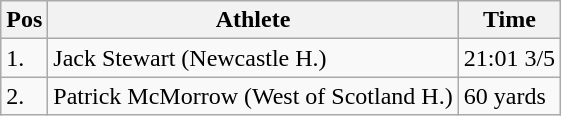<table class="wikitable">
<tr>
<th>Pos</th>
<th>Athlete</th>
<th>Time</th>
</tr>
<tr>
<td>1.</td>
<td>Jack Stewart (Newcastle H.)</td>
<td>21:01 3/5</td>
</tr>
<tr>
<td>2.</td>
<td>Patrick McMorrow (West of Scotland H.)</td>
<td>60 yards</td>
</tr>
</table>
